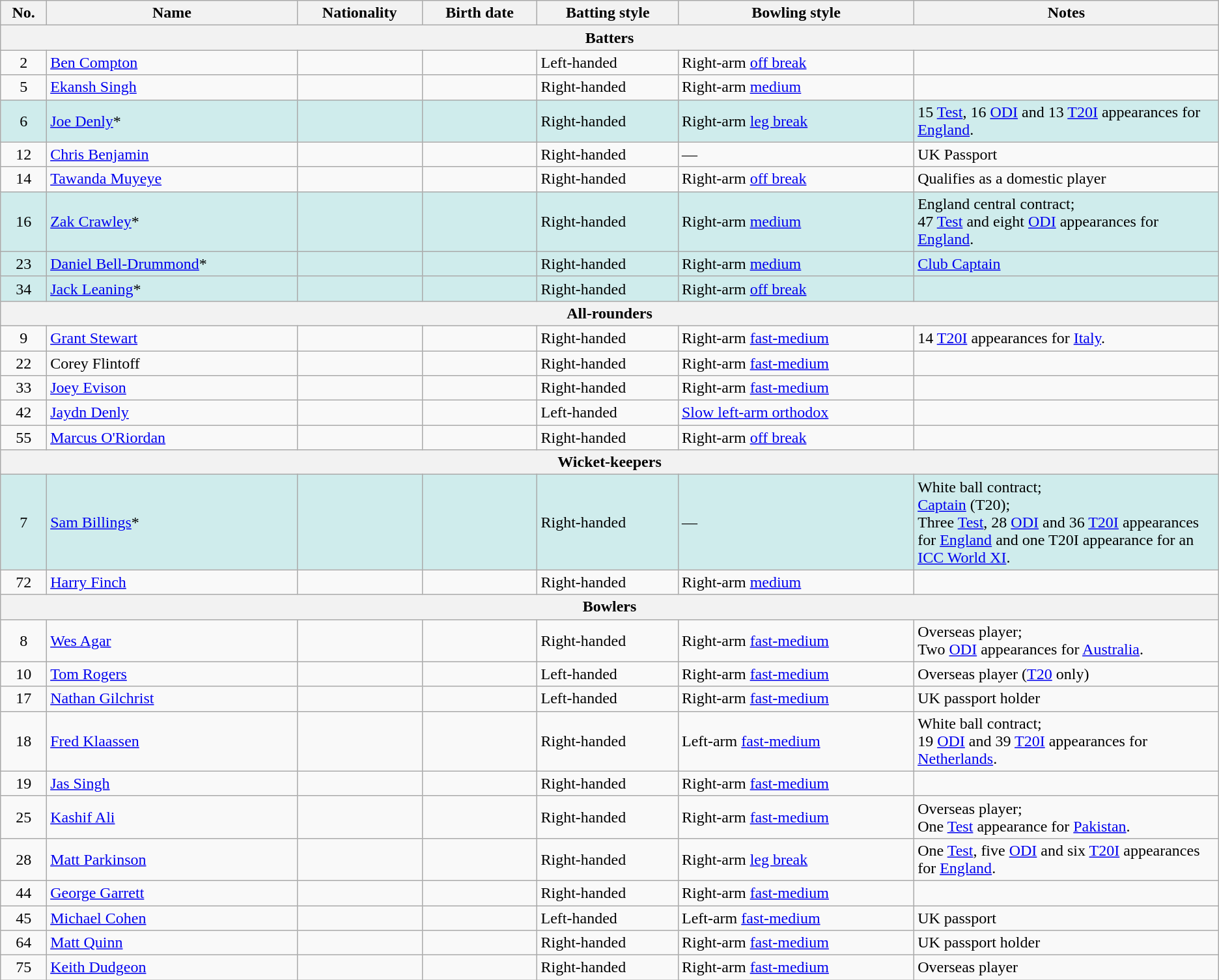<table class="wikitable">
<tr>
<th>No.</th>
<th>Name</th>
<th>Nationality</th>
<th>Birth date</th>
<th>Batting style</th>
<th>Bowling style</th>
<th width="25%">Notes</th>
</tr>
<tr>
<th colspan="7">Batters</th>
</tr>
<tr>
<td style="text-align:center">2</td>
<td><a href='#'>Ben Compton</a></td>
<td></td>
<td></td>
<td>Left-handed</td>
<td>Right-arm <a href='#'>off break</a></td>
<td></td>
</tr>
<tr>
<td style="text-align:center">5</td>
<td><a href='#'>Ekansh Singh</a></td>
<td></td>
<td></td>
<td>Right-handed</td>
<td>Right-arm <a href='#'>medium</a></td>
<td></td>
</tr>
<tr style="background:#cfecec;">
<td style="text-align:center">6</td>
<td><a href='#'>Joe Denly</a>* </td>
<td></td>
<td></td>
<td>Right-handed</td>
<td>Right-arm <a href='#'>leg break</a></td>
<td>15 <a href='#'>Test</a>, 16 <a href='#'>ODI</a> and 13 <a href='#'>T20I</a> appearances for <a href='#'>England</a>.</td>
</tr>
<tr>
<td style="text-align:center">12</td>
<td><a href='#'>Chris Benjamin</a></td>
<td></td>
<td></td>
<td>Right-handed</td>
<td>—</td>
<td>UK Passport</td>
</tr>
<tr>
<td style="text-align:center">14</td>
<td><a href='#'>Tawanda Muyeye</a></td>
<td></td>
<td></td>
<td>Right-handed</td>
<td>Right-arm <a href='#'>off break</a></td>
<td>Qualifies as a domestic player</td>
</tr>
<tr style="background:#cfecec;">
<td style="text-align:center">16</td>
<td><a href='#'>Zak Crawley</a>* </td>
<td></td>
<td></td>
<td>Right-handed</td>
<td>Right-arm <a href='#'>medium</a></td>
<td>England central contract;<br>47 <a href='#'>Test</a> and eight <a href='#'>ODI</a> appearances for <a href='#'>England</a>.</td>
</tr>
<tr style="background:#cfecec;">
<td style="text-align:center">23</td>
<td><a href='#'>Daniel Bell-Drummond</a>*</td>
<td></td>
<td></td>
<td>Right-handed</td>
<td>Right-arm <a href='#'>medium</a></td>
<td><a href='#'>Club Captain</a></td>
</tr>
<tr style="background:#cfecec;">
<td style="text-align:center">34</td>
<td><a href='#'>Jack Leaning</a>*</td>
<td></td>
<td></td>
<td>Right-handed</td>
<td>Right-arm <a href='#'>off break</a></td>
<td></td>
</tr>
<tr>
<th colspan="7">All-rounders</th>
</tr>
<tr>
<td style="text-align:center">9</td>
<td><a href='#'>Grant Stewart</a> </td>
<td></td>
<td></td>
<td>Right-handed</td>
<td>Right-arm <a href='#'>fast-medium</a></td>
<td>14 <a href='#'>T20I</a> appearances for <a href='#'>Italy</a>.</td>
</tr>
<tr>
<td style="text-align:center">22</td>
<td>Corey Flintoff</td>
<td></td>
<td></td>
<td>Right-handed</td>
<td>Right-arm <a href='#'>fast-medium</a></td>
<td></td>
</tr>
<tr>
<td style="text-align:center">33</td>
<td><a href='#'>Joey Evison</a></td>
<td></td>
<td></td>
<td>Right-handed</td>
<td>Right-arm <a href='#'>fast-medium</a></td>
<td></td>
</tr>
<tr>
<td style="text-align:center">42</td>
<td><a href='#'>Jaydn Denly</a></td>
<td></td>
<td></td>
<td>Left-handed</td>
<td><a href='#'>Slow left-arm orthodox</a></td>
<td></td>
</tr>
<tr>
<td style="text-align:center">55</td>
<td><a href='#'>Marcus O'Riordan</a></td>
<td></td>
<td></td>
<td>Right-handed</td>
<td>Right-arm <a href='#'>off break</a></td>
<td></td>
</tr>
<tr>
<th colspan="7">Wicket-keepers</th>
</tr>
<tr style="background:#cfecec;">
<td style="text-align:center">7</td>
<td><a href='#'>Sam Billings</a>* </td>
<td></td>
<td></td>
<td>Right-handed</td>
<td>—</td>
<td>White ball contract; <br><a href='#'>Captain</a> (T20); <br>Three <a href='#'>Test</a>, 28 <a href='#'>ODI</a> and 36 <a href='#'>T20I</a> appearances for <a href='#'>England</a> and one T20I appearance for an <a href='#'>ICC World XI</a>.</td>
</tr>
<tr>
<td style="text-align:center">72</td>
<td><a href='#'>Harry Finch</a></td>
<td></td>
<td></td>
<td>Right-handed</td>
<td>Right-arm <a href='#'>medium</a></td>
<td></td>
</tr>
<tr>
<th colspan="7">Bowlers</th>
</tr>
<tr>
<td style="text-align:center">8</td>
<td><a href='#'>Wes Agar</a> </td>
<td></td>
<td></td>
<td>Right-handed</td>
<td>Right-arm <a href='#'>fast-medium</a></td>
<td>Overseas player; <br>Two <a href='#'>ODI</a> appearances for <a href='#'>Australia</a>.</td>
</tr>
<tr>
<td style="text-align:center">10</td>
<td><a href='#'>Tom Rogers</a></td>
<td></td>
<td></td>
<td>Left-handed</td>
<td>Right-arm <a href='#'>fast-medium</a></td>
<td>Overseas player (<a href='#'>T20</a> only)</td>
</tr>
<tr>
<td style="text-align:center">17</td>
<td><a href='#'>Nathan Gilchrist</a></td>
<td></td>
<td></td>
<td>Left-handed</td>
<td>Right-arm <a href='#'>fast-medium</a></td>
<td>UK passport holder</td>
</tr>
<tr>
<td style="text-align:center">18</td>
<td><a href='#'>Fred Klaassen</a> </td>
<td></td>
<td></td>
<td>Right-handed</td>
<td>Left-arm <a href='#'>fast-medium</a></td>
<td>White ball contract; <br>19 <a href='#'>ODI</a> and 39 <a href='#'>T20I</a> appearances for <a href='#'>Netherlands</a>.</td>
</tr>
<tr>
<td style="text-align:center">19</td>
<td><a href='#'>Jas Singh</a></td>
<td></td>
<td></td>
<td>Right-handed</td>
<td>Right-arm <a href='#'>fast-medium</a></td>
<td></td>
</tr>
<tr>
<td style="text-align:center">25</td>
<td><a href='#'>Kashif Ali</a> </td>
<td></td>
<td></td>
<td>Right-handed</td>
<td>Right-arm <a href='#'>fast-medium</a></td>
<td>Overseas player; <br>One <a href='#'>Test</a> appearance for <a href='#'>Pakistan</a>.</td>
</tr>
<tr>
<td style="text-align:center">28</td>
<td><a href='#'>Matt Parkinson</a> </td>
<td></td>
<td></td>
<td>Right-handed</td>
<td>Right-arm <a href='#'>leg break</a></td>
<td>One <a href='#'>Test</a>, five <a href='#'>ODI</a> and six <a href='#'>T20I</a> appearances for <a href='#'>England</a>.</td>
</tr>
<tr>
<td style="text-align:center">44</td>
<td><a href='#'>George Garrett</a></td>
<td></td>
<td></td>
<td>Right-handed</td>
<td>Right-arm <a href='#'>fast-medium</a></td>
<td></td>
</tr>
<tr>
<td style="text-align:center">45</td>
<td><a href='#'>Michael Cohen</a></td>
<td></td>
<td></td>
<td>Left-handed</td>
<td>Left-arm <a href='#'>fast-medium</a></td>
<td>UK passport</td>
</tr>
<tr>
<td style="text-align:center">64</td>
<td><a href='#'>Matt Quinn</a></td>
<td></td>
<td></td>
<td>Right-handed</td>
<td>Right-arm <a href='#'>fast-medium</a></td>
<td>UK passport holder</td>
</tr>
<tr>
<td style="text-align:center">75</td>
<td><a href='#'>Keith Dudgeon</a></td>
<td></td>
<td></td>
<td>Right-handed</td>
<td>Right-arm <a href='#'>fast-medium</a></td>
<td>Overseas player</td>
</tr>
</table>
